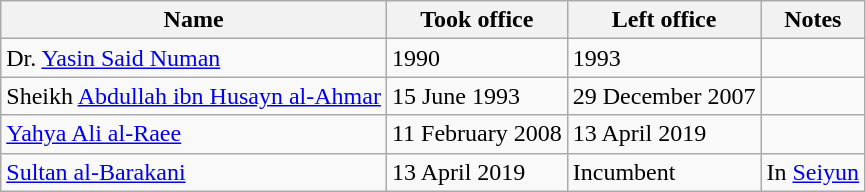<table class="wikitable">
<tr>
<th>Name</th>
<th>Took office</th>
<th>Left office</th>
<th>Notes</th>
</tr>
<tr>
<td>Dr. <a href='#'>Yasin Said Numan</a></td>
<td>1990</td>
<td>1993</td>
<td></td>
</tr>
<tr>
<td>Sheikh <a href='#'>Abdullah ibn Husayn al-Ahmar</a></td>
<td>15 June 1993</td>
<td>29 December 2007</td>
<td></td>
</tr>
<tr>
<td><a href='#'>Yahya Ali al-Raee</a></td>
<td>11 February 2008</td>
<td>13 April 2019</td>
<td></td>
</tr>
<tr>
<td><a href='#'>Sultan al-Barakani</a></td>
<td>13 April 2019</td>
<td>Incumbent</td>
<td>In <a href='#'>Seiyun</a></td>
</tr>
</table>
